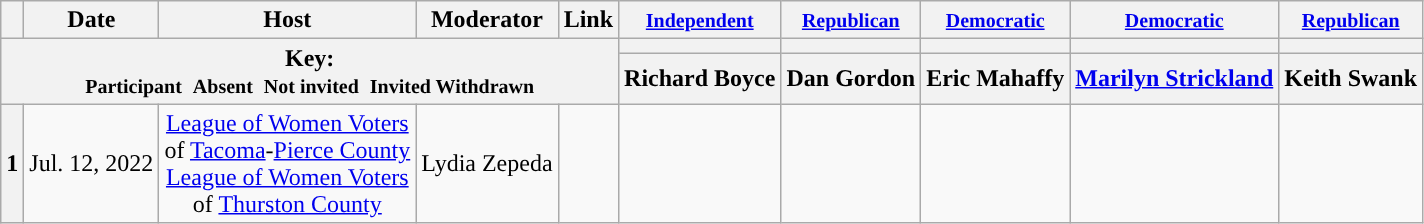<table class="wikitable" style="text-align:center;">
<tr>
<th scope="col"></th>
<th scope="col">Date</th>
<th scope="col">Host</th>
<th scope="col">Moderator</th>
<th scope="col">Link</th>
<th scope="col"><small><a href='#'>Independent</a></small></th>
<th scope="col"><small><a href='#'>Republican</a></small></th>
<th scope="col"><small><a href='#'>Democratic</a></small></th>
<th scope="col"><small><a href='#'>Democratic</a></small></th>
<th scope="col"><small><a href='#'>Republican</a></small></th>
</tr>
<tr>
<th colspan="5" rowspan="2">Key:<br> <small>Participant </small>  <small>Absent </small>  <small>Not invited </small>  <small>Invited  Withdrawn</small></th>
<th scope="col" style="background:"></th>
<th scope="col" style="background:"></th>
<th scope="col" style="background:"></th>
<th scope="col" style="background:"></th>
<th scope="col" style="background:"></th>
</tr>
<tr>
<th scope="col">Richard Boyce</th>
<th scope="col">Dan Gordon</th>
<th scope="col">Eric Mahaffy</th>
<th scope="col"><a href='#'>Marilyn Strickland</a></th>
<th scope="col">Keith Swank</th>
</tr>
<tr>
<th>1</th>
<td style="white-space:nowrap;">Jul. 12, 2022</td>
<td style="white-space:nowrap;"><a href='#'>League of Women Voters</a><br>of <a href='#'>Tacoma</a>-<a href='#'>Pierce County</a><br><a href='#'>League of Women Voters</a><br>of <a href='#'>Thurston County</a></td>
<td style="white-space:nowrap;">Lydia Zepeda</td>
<td style="white-space:nowrap;"></td>
<td></td>
<td></td>
<td></td>
<td></td>
<td></td>
</tr>
</table>
